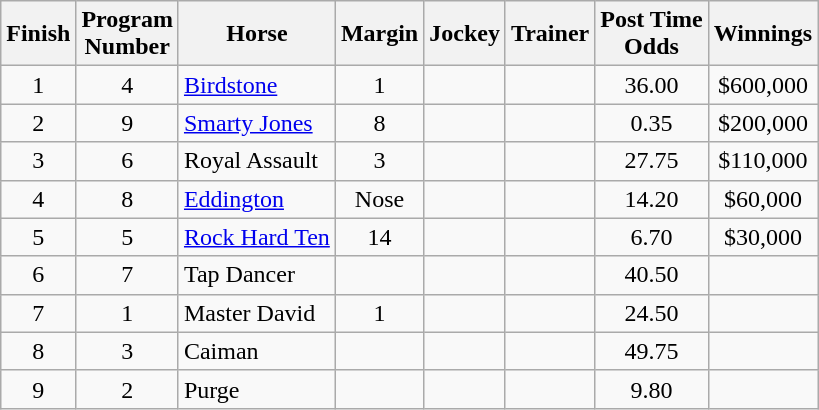<table class="wikitable sortable">
<tr>
<th>Finish</th>
<th>Program<br>Number</th>
<th>Horse</th>
<th>Margin</th>
<th>Jockey</th>
<th>Trainer</th>
<th>Post Time<br>Odds</th>
<th>Winnings</th>
</tr>
<tr>
<td align=center>1</td>
<td align=center>4</td>
<td><a href='#'>Birdstone</a></td>
<td align=center>1</td>
<td></td>
<td></td>
<td align=center>36.00</td>
<td align=center>$600,000</td>
</tr>
<tr>
<td align=center>2</td>
<td align=center>9</td>
<td><a href='#'>Smarty Jones</a></td>
<td align=center>8</td>
<td></td>
<td></td>
<td align=center>0.35</td>
<td align=center>$200,000</td>
</tr>
<tr>
<td align=center>3</td>
<td align=center>6</td>
<td>Royal Assault</td>
<td align=center>3</td>
<td></td>
<td></td>
<td align=center>27.75</td>
<td align=center>$110,000</td>
</tr>
<tr>
<td align=center>4</td>
<td align=center>8</td>
<td><a href='#'>Eddington</a></td>
<td align=center>Nose</td>
<td></td>
<td></td>
<td align=center>14.20</td>
<td align=center>$60,000</td>
</tr>
<tr>
<td align=center>5</td>
<td align=center>5</td>
<td><a href='#'>Rock Hard Ten</a></td>
<td align=center>14</td>
<td></td>
<td></td>
<td align=center>6.70</td>
<td align=center>$30,000</td>
</tr>
<tr>
<td align=center>6</td>
<td align=center>7</td>
<td>Tap Dancer</td>
<td align=center></td>
<td></td>
<td></td>
<td align=center>40.50</td>
<td align=center></td>
</tr>
<tr>
<td align=center>7</td>
<td align=center>1</td>
<td>Master David</td>
<td align=center>1</td>
<td></td>
<td></td>
<td align=center>24.50</td>
<td align=center></td>
</tr>
<tr>
<td align=center>8</td>
<td align=center>3</td>
<td>Caiman</td>
<td align=center></td>
<td></td>
<td></td>
<td align=center>49.75</td>
<td align=center></td>
</tr>
<tr>
<td align=center>9</td>
<td align=center>2</td>
<td>Purge</td>
<td align=center></td>
<td></td>
<td></td>
<td align=center>9.80</td>
<td align=center></td>
</tr>
</table>
